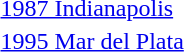<table>
<tr valign="top">
<td><a href='#'>1987 Indianapolis</a><br></td>
<td></td>
<td></td>
<td></td>
</tr>
<tr valign="top">
<td><a href='#'>1995 Mar del Plata</a><br></td>
<td></td>
<td></td>
<td></td>
</tr>
</table>
